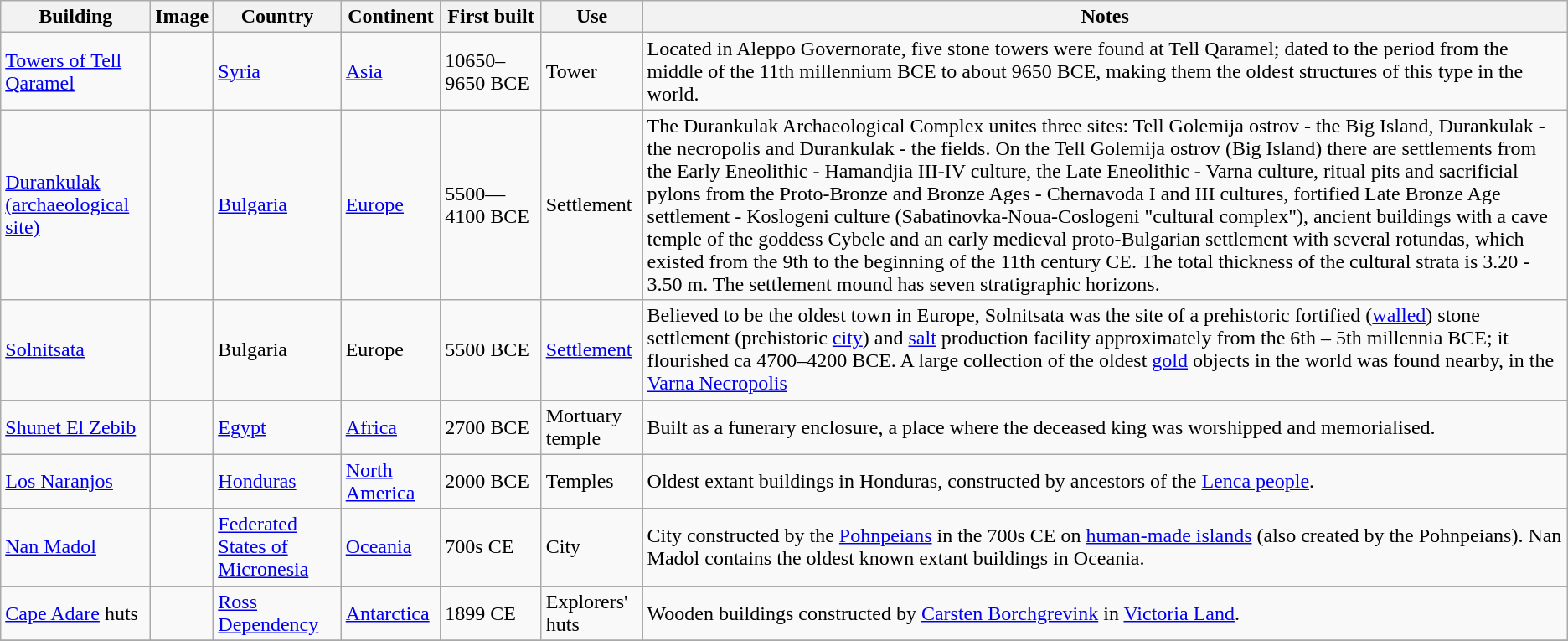<table class="wikitable sortable sticky-header">
<tr>
<th>Building</th>
<th>Image</th>
<th>Country</th>
<th>Continent</th>
<th data-sort-type=number>First built</th>
<th>Use</th>
<th>Notes</th>
</tr>
<tr>
<td><a href='#'>Towers of Tell Qaramel</a></td>
<td></td>
<td><a href='#'>Syria</a></td>
<td><a href='#'>Asia</a></td>
<td data-sort-value="10650 to –9650">10650–9650 BCE</td>
<td>Tower</td>
<td>Located in Aleppo Governorate, five stone towers were found at Tell Qaramel; dated to the period from the middle of the 11th millennium BCE to about 9650 BCE, making them the oldest structures of this type in the world.</td>
</tr>
<tr>
<td><a href='#'>Durankulak (archaeological site)</a></td>
<td></td>
<td><a href='#'>Bulgaria</a></td>
<td><a href='#'>Europe</a></td>
<td>5500—4100 BCE</td>
<td>Settlement</td>
<td>The Durankulak Archaeological Complex unites three sites: Tell Golemija ostrov - the Big Island, Durankulak - the necropolis and Durankulak - the fields. On the Tell Golemija ostrov (Big Island) there are settlements from the Early Eneolithic - Hamandjia III-IV culture, the Late Eneolithic - Varna culture, ritual pits and sacrificial pylons from the Proto-Bronze and Bronze Ages - Chernavoda I and III cultures, fortified Late Bronze Age settlement - Koslogeni culture (Sabatinovka-Noua-Coslogeni "cultural complex"), ancient buildings with a cave temple of the goddess Cybele and an early medieval proto-Bulgarian settlement with several rotundas, which existed from the 9th to the beginning of the 11th century CE. The total thickness of the cultural strata is 3.20 - 3.50 m. The settlement mound has seven stratigraphic horizons.</td>
</tr>
<tr>
<td><a href='#'>Solnitsata</a></td>
<td></td>
<td>Bulgaria</td>
<td>Europe</td>
<td data-sort-value="-5500">5500 BCE </td>
<td><a href='#'>Settlement</a></td>
<td>Believed to be the oldest town in Europe, Solnitsata was the site of a prehistoric fortified (<a href='#'>walled</a>) stone settlement (prehistoric <a href='#'>city</a>) and <a href='#'>salt</a> production facility approximately from the 6th – 5th millennia BCE; it flourished ca 4700–4200 BCE. A large collection of the oldest <a href='#'>gold</a> objects in the world was found nearby, in the <a href='#'>Varna Necropolis</a></td>
</tr>
<tr>
<td><a href='#'>Shunet El Zebib</a></td>
<td></td>
<td><a href='#'>Egypt</a></td>
<td><a href='#'>Africa</a></td>
<td data-sort-value="-2700">2700 BCE</td>
<td>Mortuary temple</td>
<td>Built as a funerary enclosure, a place where the deceased king was worshipped and memorialised.</td>
</tr>
<tr>
<td><a href='#'>Los Naranjos</a></td>
<td></td>
<td><a href='#'>Honduras</a></td>
<td><a href='#'>North America</a></td>
<td data-sort-value="-2000">2000 BCE</td>
<td>Temples</td>
<td>Oldest extant buildings in Honduras, constructed by ancestors of the <a href='#'>Lenca people</a>.</td>
</tr>
<tr>
<td><a href='#'>Nan Madol</a></td>
<td></td>
<td><a href='#'>Federated States of Micronesia</a></td>
<td><a href='#'>Oceania</a></td>
<td data-sort-value="+700">700s CE</td>
<td>City</td>
<td>City constructed by the <a href='#'>Pohnpeians</a> in the 700s CE on <a href='#'>human-made islands</a> (also created by the Pohnpeians). Nan Madol contains the oldest known extant buildings in Oceania.</td>
</tr>
<tr>
<td><a href='#'>Cape Adare</a> huts</td>
<td></td>
<td><a href='#'>Ross Dependency</a></td>
<td><a href='#'>Antarctica</a></td>
<td data-sort-value="+1899">1899 CE</td>
<td>Explorers' huts</td>
<td>Wooden buildings constructed by <a href='#'>Carsten Borchgrevink</a> in <a href='#'>Victoria Land</a>.</td>
</tr>
<tr>
</tr>
</table>
